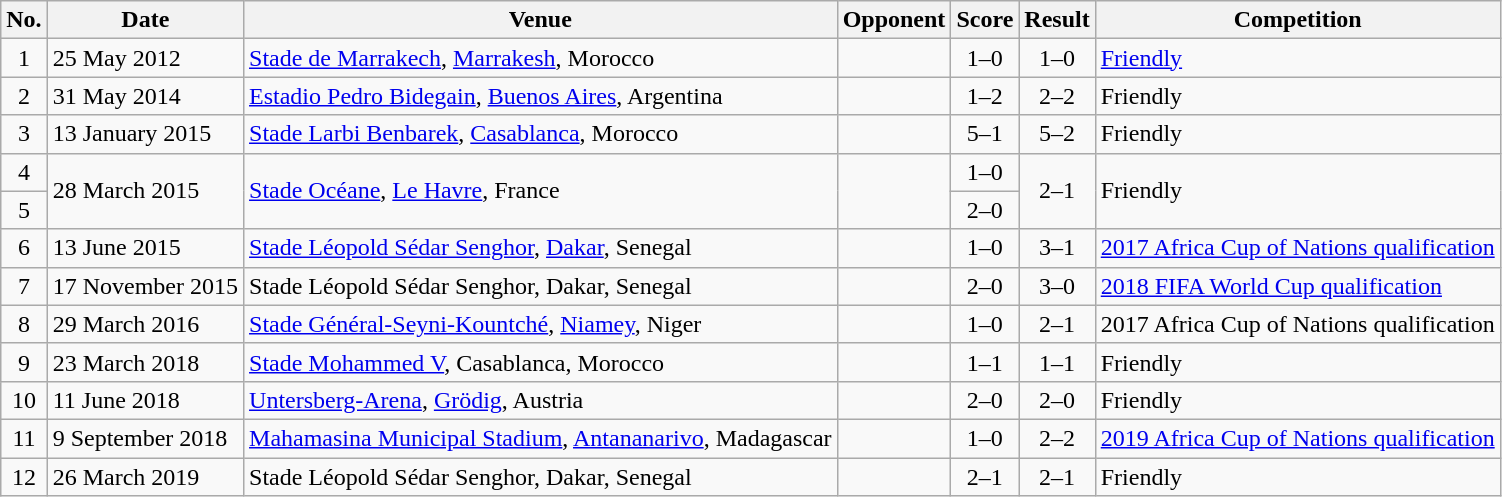<table class="wikitable sortable">
<tr>
<th scope="col">No.</th>
<th scope="col">Date</th>
<th scope="col">Venue</th>
<th scope="col">Opponent</th>
<th scope="col">Score</th>
<th scope="col">Result</th>
<th scope="col">Competition</th>
</tr>
<tr>
<td align="center">1</td>
<td>25 May 2012</td>
<td><a href='#'>Stade de Marrakech</a>, <a href='#'>Marrakesh</a>, Morocco</td>
<td></td>
<td align="center">1–0</td>
<td align="center">1–0</td>
<td><a href='#'>Friendly</a></td>
</tr>
<tr>
<td align="center">2</td>
<td>31 May 2014</td>
<td><a href='#'>Estadio Pedro Bidegain</a>, <a href='#'>Buenos Aires</a>, Argentina</td>
<td></td>
<td align="center">1–2</td>
<td align="center">2–2</td>
<td>Friendly</td>
</tr>
<tr>
<td align="center">3</td>
<td>13 January 2015</td>
<td><a href='#'>Stade Larbi Benbarek</a>, <a href='#'>Casablanca</a>, Morocco</td>
<td></td>
<td align="center">5–1</td>
<td align="center">5–2</td>
<td>Friendly</td>
</tr>
<tr>
<td align="center">4</td>
<td rowspan="2">28 March 2015</td>
<td rowspan="2"><a href='#'>Stade Océane</a>, <a href='#'>Le Havre</a>, France</td>
<td rowspan="2"></td>
<td align="center">1–0</td>
<td rowspan="2" align="center">2–1</td>
<td rowspan="2">Friendly</td>
</tr>
<tr>
<td align="center">5</td>
<td align="center">2–0</td>
</tr>
<tr>
<td align="center">6</td>
<td>13 June 2015</td>
<td><a href='#'>Stade Léopold Sédar Senghor</a>, <a href='#'>Dakar</a>, Senegal</td>
<td></td>
<td align="center">1–0</td>
<td align="center">3–1</td>
<td><a href='#'>2017 Africa Cup of Nations qualification</a></td>
</tr>
<tr>
<td align="center">7</td>
<td>17 November 2015</td>
<td>Stade Léopold Sédar Senghor, Dakar, Senegal</td>
<td></td>
<td align="center">2–0</td>
<td align="center">3–0</td>
<td><a href='#'>2018 FIFA World Cup qualification</a></td>
</tr>
<tr>
<td align="center">8</td>
<td>29 March 2016</td>
<td><a href='#'>Stade Général-Seyni-Kountché</a>, <a href='#'>Niamey</a>, Niger</td>
<td></td>
<td align="center">1–0</td>
<td align="center">2–1</td>
<td>2017 Africa Cup of Nations qualification</td>
</tr>
<tr>
<td align="center">9</td>
<td>23 March 2018</td>
<td><a href='#'>Stade Mohammed V</a>, Casablanca, Morocco</td>
<td></td>
<td align="center">1–1</td>
<td align="center">1–1</td>
<td>Friendly</td>
</tr>
<tr>
<td align="center">10</td>
<td>11 June 2018</td>
<td><a href='#'>Untersberg-Arena</a>, <a href='#'>Grödig</a>, Austria</td>
<td></td>
<td align="center">2–0</td>
<td align="center">2–0</td>
<td>Friendly</td>
</tr>
<tr>
<td align="center">11</td>
<td>9 September 2018</td>
<td><a href='#'>Mahamasina Municipal Stadium</a>, <a href='#'>Antananarivo</a>, Madagascar</td>
<td></td>
<td align="center">1–0</td>
<td align="center">2–2</td>
<td><a href='#'>2019 Africa Cup of Nations qualification</a></td>
</tr>
<tr>
<td align="center">12</td>
<td>26 March 2019</td>
<td>Stade Léopold Sédar Senghor, Dakar, Senegal</td>
<td></td>
<td align="center">2–1</td>
<td align="center">2–1</td>
<td>Friendly</td>
</tr>
</table>
